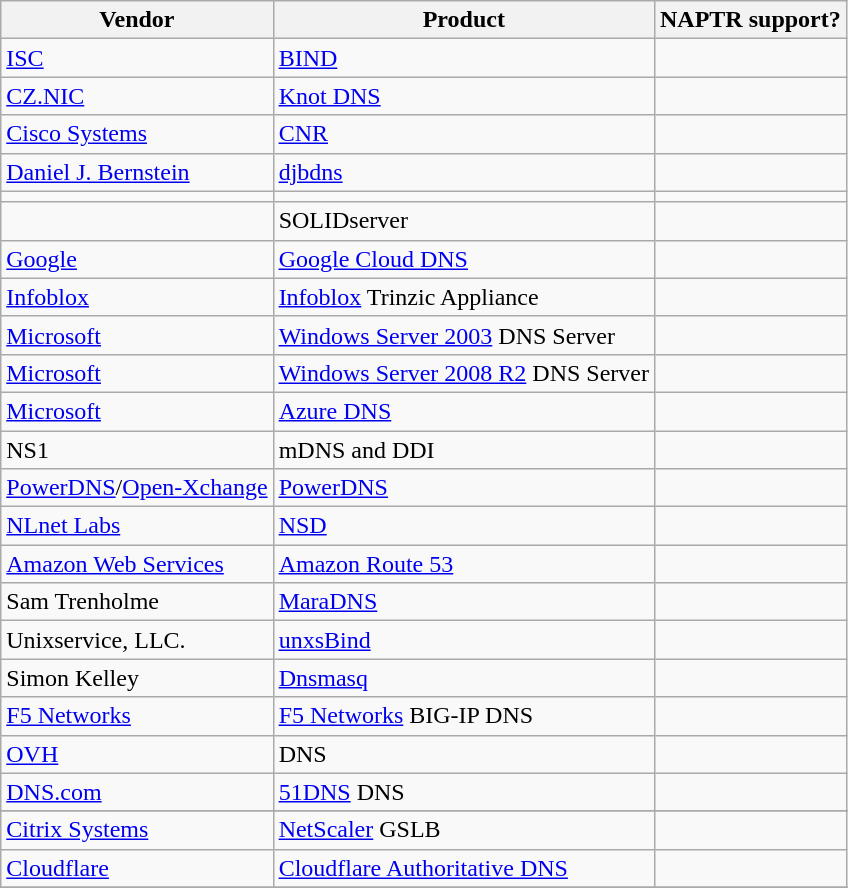<table class="wikitable">
<tr>
<th>Vendor</th>
<th>Product</th>
<th>NAPTR support?</th>
</tr>
<tr>
<td><a href='#'>ISC</a></td>
<td><a href='#'>BIND</a></td>
<td></td>
</tr>
<tr>
<td><a href='#'>CZ.NIC</a></td>
<td><a href='#'>Knot DNS</a></td>
<td></td>
</tr>
<tr>
<td><a href='#'>Cisco Systems</a></td>
<td><a href='#'>CNR</a></td>
<td></td>
</tr>
<tr>
<td><a href='#'>Daniel J. Bernstein</a></td>
<td><a href='#'>djbdns</a></td>
<td></td>
</tr>
<tr>
<td></td>
<td></td>
<td></td>
</tr>
<tr>
<td></td>
<td>SOLIDserver</td>
<td></td>
</tr>
<tr>
<td><a href='#'>Google</a></td>
<td><a href='#'>Google Cloud DNS</a></td>
<td></td>
</tr>
<tr>
<td><a href='#'>Infoblox</a></td>
<td><a href='#'>Infoblox</a> Trinzic Appliance</td>
<td></td>
</tr>
<tr>
<td><a href='#'>Microsoft</a></td>
<td><a href='#'>Windows Server 2003</a> DNS Server</td>
<td></td>
</tr>
<tr>
<td><a href='#'>Microsoft</a></td>
<td><a href='#'>Windows Server 2008 R2</a> DNS Server</td>
<td></td>
</tr>
<tr>
<td><a href='#'>Microsoft</a></td>
<td><a href='#'>Azure DNS</a></td>
<td></td>
</tr>
<tr>
<td>NS1</td>
<td>mDNS and DDI</td>
<td></td>
</tr>
<tr>
<td><a href='#'>PowerDNS</a>/<a href='#'>Open-Xchange</a></td>
<td><a href='#'>PowerDNS</a></td>
<td></td>
</tr>
<tr>
<td><a href='#'>NLnet Labs</a></td>
<td><a href='#'>NSD</a></td>
<td></td>
</tr>
<tr>
<td><a href='#'>Amazon Web Services</a></td>
<td><a href='#'>Amazon Route 53</a></td>
<td></td>
</tr>
<tr>
<td>Sam Trenholme</td>
<td><a href='#'>MaraDNS</a></td>
<td></td>
</tr>
<tr>
<td>Unixservice, LLC.</td>
<td><a href='#'>unxsBind</a></td>
<td></td>
</tr>
<tr>
<td>Simon Kelley</td>
<td><a href='#'>Dnsmasq</a></td>
<td></td>
</tr>
<tr>
<td><a href='#'>F5 Networks</a></td>
<td><a href='#'>F5 Networks</a> BIG-IP DNS</td>
<td></td>
</tr>
<tr>
<td><a href='#'>OVH</a></td>
<td>DNS</td>
<td></td>
</tr>
<tr>
<td><a href='#'>DNS.com</a></td>
<td><a href='#'>51DNS</a> DNS</td>
<td></td>
</tr>
<tr>
</tr>
<tr>
<td><a href='#'>Citrix Systems</a></td>
<td><a href='#'>NetScaler</a> GSLB</td>
<td></td>
</tr>
<tr>
<td><a href='#'>Cloudflare</a></td>
<td><a href='#'> Cloudflare Authoritative DNS</a></td>
<td></td>
</tr>
<tr>
</tr>
</table>
